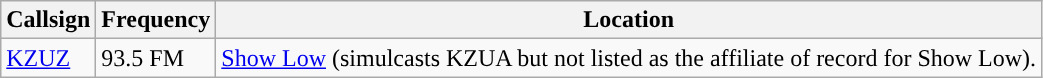<table class="wikitable">
<tr>
<th>Callsign</th>
<th>Frequency</th>
<th>Location</th>
</tr>
<tr>
<td><a href='#'>KZUZ</a></td>
<td>93.5 FM</td>
<td><a href='#'>Show Low</a> (simulcasts KZUA but not listed as the affiliate of record for Show Low).</td>
</tr>
</table>
